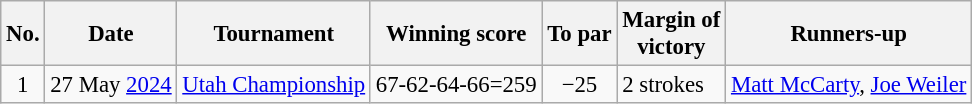<table class="wikitable" style="font-size:95%;">
<tr>
<th>No.</th>
<th>Date</th>
<th>Tournament</th>
<th>Winning score</th>
<th>To par</th>
<th>Margin of<br>victory</th>
<th>Runners-up</th>
</tr>
<tr>
<td align=center>1</td>
<td align=right>27 May <a href='#'>2024</a></td>
<td><a href='#'>Utah Championship</a></td>
<td align=right>67-62-64-66=259</td>
<td align=center>−25</td>
<td>2 strokes</td>
<td> <a href='#'>Matt McCarty</a>,  <a href='#'>Joe Weiler</a></td>
</tr>
</table>
